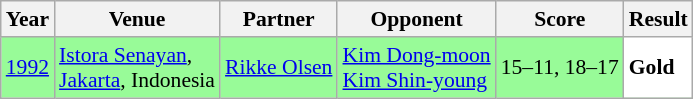<table class="sortable wikitable" style="font-size: 90%;">
<tr>
<th>Year</th>
<th>Venue</th>
<th>Partner</th>
<th>Opponent</th>
<th>Score</th>
<th>Result</th>
</tr>
<tr style="background:#98FB98">
<td align="center"><a href='#'>1992</a></td>
<td align="left"><a href='#'>Istora Senayan</a>,<br><a href='#'>Jakarta</a>, Indonesia</td>
<td align="left"> <a href='#'>Rikke Olsen</a></td>
<td align="left"> <a href='#'>Kim Dong-moon</a><br> <a href='#'>Kim Shin-young</a></td>
<td align="left">15–11, 18–17</td>
<td style="text-align:left; background:white"> <strong>Gold</strong></td>
</tr>
</table>
